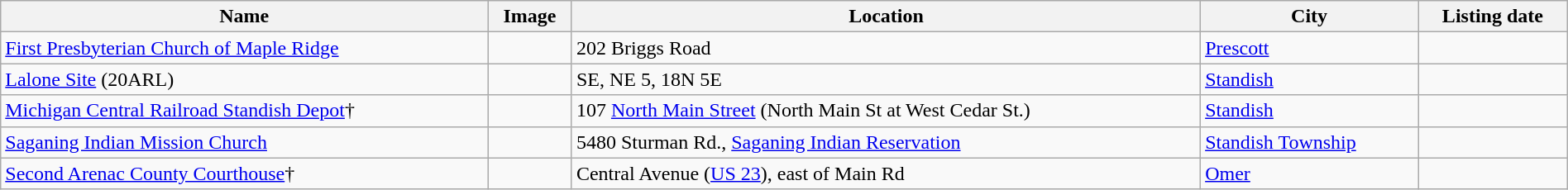<table class="wikitable sortable" style="width:100%">
<tr>
<th>Name</th>
<th>Image</th>
<th>Location</th>
<th>City</th>
<th>Listing date</th>
</tr>
<tr>
<td><a href='#'>First Presbyterian Church of Maple Ridge</a></td>
<td></td>
<td>202 Briggs Road</td>
<td><a href='#'>Prescott</a></td>
<td></td>
</tr>
<tr>
<td><a href='#'>Lalone Site</a> (20ARL)</td>
<td></td>
<td>SE, NE 5, 18N 5E</td>
<td><a href='#'>Standish</a></td>
<td></td>
</tr>
<tr>
<td><a href='#'>Michigan Central Railroad Standish Depot</a>†</td>
<td></td>
<td>107 <a href='#'>North Main Street</a> (North Main St at West Cedar St.)</td>
<td><a href='#'>Standish</a></td>
<td></td>
</tr>
<tr>
<td><a href='#'>Saganing Indian Mission Church</a></td>
<td></td>
<td>5480 Sturman Rd., <a href='#'>Saganing Indian Reservation</a></td>
<td><a href='#'>Standish Township</a></td>
<td></td>
</tr>
<tr>
<td><a href='#'>Second Arenac County Courthouse</a>†</td>
<td></td>
<td>Central Avenue (<a href='#'>US 23</a>), east of Main Rd</td>
<td><a href='#'>Omer</a></td>
<td></td>
</tr>
</table>
